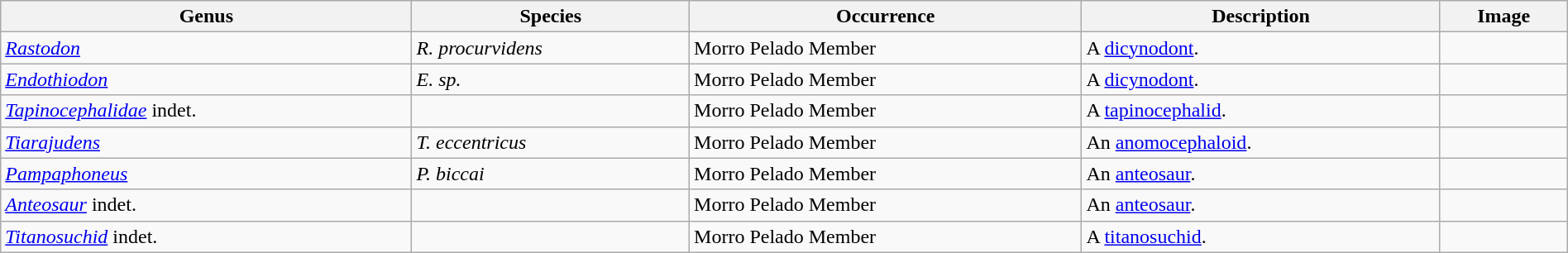<table class="wikitable" align="center" width="100%">
<tr>
<th>Genus</th>
<th>Species</th>
<th>Occurrence</th>
<th>Description</th>
<th>Image</th>
</tr>
<tr>
<td><em><a href='#'>Rastodon</a></em></td>
<td><em>R. procurvidens</em></td>
<td>Morro Pelado Member</td>
<td>A <a href='#'>dicynodont</a>.</td>
<td></td>
</tr>
<tr>
<td><em><a href='#'>Endothiodon</a></em></td>
<td><em>E. sp.</em></td>
<td>Morro Pelado Member</td>
<td>A <a href='#'>dicynodont</a>.</td>
<td></td>
</tr>
<tr>
<td><em><a href='#'>Tapinocephalidae</a></em> indet.</td>
<td></td>
<td>Morro Pelado Member</td>
<td>A <a href='#'>tapinocephalid</a>.</td>
<td></td>
</tr>
<tr>
<td><em><a href='#'>Tiarajudens</a></em></td>
<td><em>T. eccentricus</em></td>
<td>Morro Pelado Member</td>
<td>An <a href='#'>anomocephaloid</a>.</td>
<td></td>
</tr>
<tr>
<td><em><a href='#'>Pampaphoneus</a></em></td>
<td><em>P. biccai</em></td>
<td>Morro Pelado Member</td>
<td>An <a href='#'>anteosaur</a>.</td>
<td></td>
</tr>
<tr>
<td><em><a href='#'>Anteosaur</a></em> indet.</td>
<td></td>
<td>Morro Pelado Member</td>
<td>An <a href='#'>anteosaur</a>.</td>
<td></td>
</tr>
<tr>
<td><a href='#'><em>Titanosuchid</em></a> indet.</td>
<td></td>
<td>Morro Pelado Member</td>
<td>A <a href='#'>titanosuchid</a>.</td>
<td></td>
</tr>
</table>
